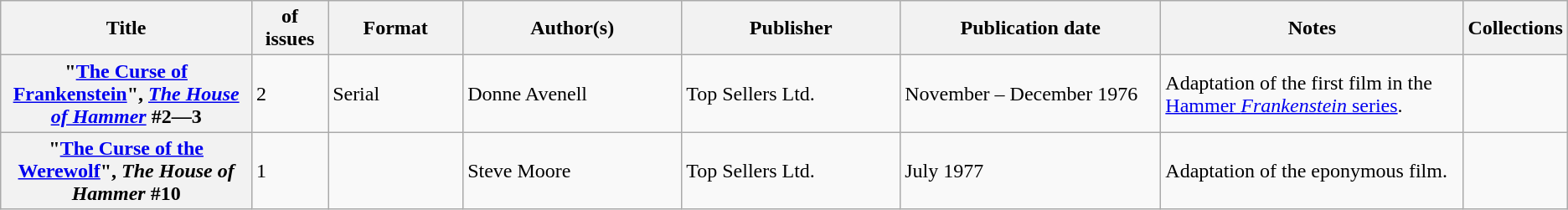<table class="wikitable">
<tr>
<th>Title</th>
<th style="width:40pt"> of issues</th>
<th style="width:75pt">Format</th>
<th style="width:125pt">Author(s)</th>
<th style="width:125pt">Publisher</th>
<th style="width:150pt">Publication date</th>
<th style="width:175pt">Notes</th>
<th>Collections</th>
</tr>
<tr>
<th>"<a href='#'>The Curse of Frankenstein</a>", <em><a href='#'>The House of Hammer</a></em> #2—3</th>
<td>2</td>
<td>Serial</td>
<td>Donne Avenell</td>
<td>Top Sellers Ltd.</td>
<td>November – December 1976</td>
<td>Adaptation of the first film in the <a href='#'>Hammer <em>Frankenstein</em> series</a>.</td>
<td></td>
</tr>
<tr>
<th>"<a href='#'>The Curse of the Werewolf</a>", <em>The House of Hammer</em> #10</th>
<td>1</td>
<td></td>
<td>Steve Moore</td>
<td>Top Sellers Ltd.</td>
<td>July 1977</td>
<td>Adaptation of the eponymous film.</td>
<td></td>
</tr>
</table>
